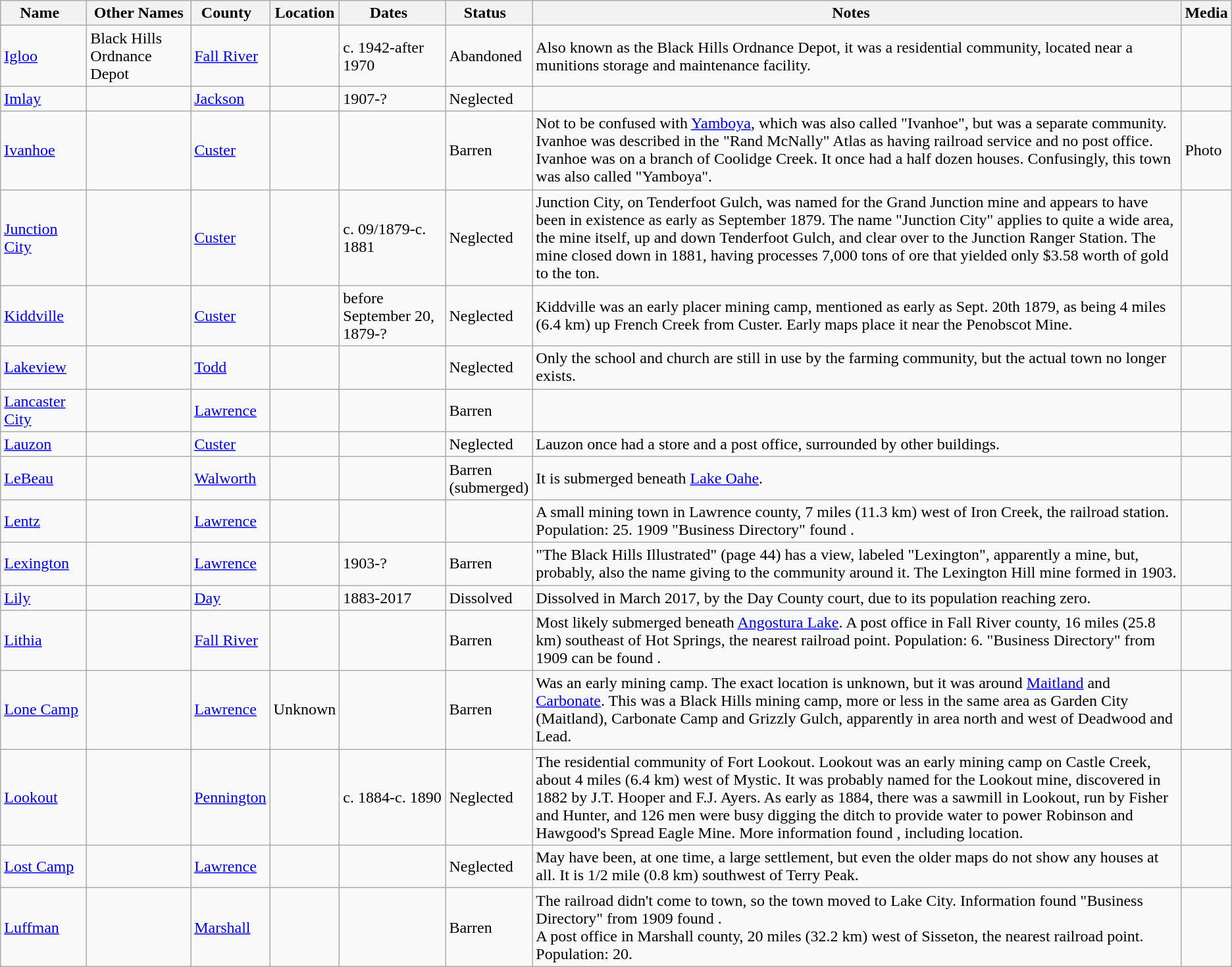<table class="wikitable sortable">
<tr>
<th width="80"><strong>Name</strong>  </th>
<th>Other Names</th>
<th width="50"><strong>County</strong>  </th>
<th>Location</th>
<th width="100"><strong>Dates</strong>  </th>
<th width="50"><strong>Status</strong>  </th>
<th width="650" class="unsortable"><strong>Notes</strong>   </th>
<th>Media</th>
</tr>
<tr ->
<td><a href='#'>Igloo</a></td>
<td>Black Hills Ordnance Depot</td>
<td><a href='#'>Fall River</a></td>
<td></td>
<td>c. 1942-after 1970</td>
<td>Abandoned</td>
<td>Also known as the Black Hills Ordnance Depot, it was a residential community, located near a munitions storage and maintenance facility.</td>
<td></td>
</tr>
<tr ->
<td><a href='#'>Imlay</a></td>
<td></td>
<td><a href='#'>Jackson</a></td>
<td></td>
<td>1907-?</td>
<td>Neglected</td>
<td></td>
<td></td>
</tr>
<tr ->
<td><a href='#'>Ivanhoe</a></td>
<td></td>
<td><a href='#'>Custer</a></td>
<td></td>
<td></td>
<td>Barren</td>
<td>Not to be confused with <a href='#'>Yamboya</a>, which was also called "Ivanhoe", but was a separate community. Ivanhoe was described in the "Rand McNally" Atlas as having railroad service and no post office. Ivanhoe was on a branch of Coolidge Creek. It once had a half dozen houses. Confusingly, this town was also called "Yamboya".</td>
<td>Photo </td>
</tr>
<tr ->
<td><a href='#'>Junction City</a></td>
<td></td>
<td><a href='#'>Custer</a></td>
<td></td>
<td>c. 09/1879-c. 1881</td>
<td>Neglected</td>
<td>Junction City, on Tenderfoot Gulch, was named for the Grand Junction mine and appears to have been in existence as early as September 1879. The name "Junction City" applies to quite a wide area, the mine itself, up and down Tenderfoot Gulch, and clear over to the Junction Ranger Station. The mine closed down in 1881, having processes 7,000 tons of ore that yielded only $3.58 worth of gold to the ton.</td>
<td></td>
</tr>
<tr ->
<td><a href='#'>Kiddville</a></td>
<td></td>
<td><a href='#'>Custer</a></td>
<td></td>
<td>before September 20, 1879-?</td>
<td>Neglected</td>
<td>Kiddville was an early placer mining camp, mentioned as early as Sept. 20th 1879, as being 4 miles (6.4 km) up French Creek from Custer. Early maps place it near the Penobscot Mine.</td>
<td></td>
</tr>
<tr ->
<td><a href='#'>Lakeview</a></td>
<td></td>
<td><a href='#'>Todd</a></td>
<td></td>
<td></td>
<td>Neglected</td>
<td>Only the school and church are still in use by the farming community, but the actual town no longer exists.</td>
<td></td>
</tr>
<tr ->
<td><a href='#'>Lancaster City</a></td>
<td></td>
<td><a href='#'>Lawrence</a></td>
<td></td>
<td></td>
<td>Barren</td>
<td></td>
<td></td>
</tr>
<tr ->
<td><a href='#'>Lauzon</a></td>
<td></td>
<td><a href='#'>Custer</a></td>
<td></td>
<td></td>
<td>Neglected</td>
<td>Lauzon once had a store and a post office, surrounded by other buildings.</td>
<td></td>
</tr>
<tr ->
<td><a href='#'>LeBeau</a></td>
<td></td>
<td><a href='#'>Walworth</a></td>
<td></td>
<td></td>
<td>Barren (submerged)</td>
<td>It is submerged beneath <a href='#'>Lake Oahe</a>.</td>
<td></td>
</tr>
<tr ->
<td><a href='#'>Lentz</a></td>
<td></td>
<td><a href='#'>Lawrence</a></td>
<td></td>
<td></td>
<td></td>
<td>A small mining town in Lawrence county, 7 miles (11.3 km) west of Iron Creek, the railroad station. Population: 25. 1909 "Business Directory" found .</td>
<td></td>
</tr>
<tr ->
<td><a href='#'>Lexington</a></td>
<td></td>
<td><a href='#'>Lawrence</a></td>
<td></td>
<td>1903-?</td>
<td>Barren</td>
<td>"The Black Hills Illustrated" (page 44) has a view, labeled "Lexington", apparently a mine, but, probably, also the name giving to the community around it. The Lexington Hill mine formed in 1903.</td>
<td></td>
</tr>
<tr ->
<td><a href='#'>Lily</a></td>
<td></td>
<td><a href='#'>Day</a></td>
<td></td>
<td>1883-2017</td>
<td>Dissolved</td>
<td>Dissolved in March 2017, by the Day County court, due to its population reaching zero.</td>
<td></td>
</tr>
<tr ->
<td><a href='#'>Lithia</a></td>
<td></td>
<td><a href='#'>Fall River</a></td>
<td></td>
<td></td>
<td>Barren</td>
<td>Most likely submerged beneath <a href='#'>Angostura Lake</a>. A post office in Fall River county, 16 miles (25.8 km) southeast of Hot Springs, the nearest railroad point. Population: 6. "Business Directory" from 1909 can be found .</td>
<td></td>
</tr>
<tr ->
<td><a href='#'>Lone Camp</a></td>
<td></td>
<td><a href='#'>Lawrence</a></td>
<td>Unknown</td>
<td></td>
<td>Barren</td>
<td>Was an early mining camp. The exact location is unknown, but it was around <a href='#'>Maitland</a> and <a href='#'>Carbonate</a>. This was a Black Hills mining camp, more or less in the same area as Garden City (Maitland), Carbonate Camp and Grizzly Gulch, apparently in area north and west of Deadwood and Lead.</td>
<td></td>
</tr>
<tr ->
<td><a href='#'>Lookout</a></td>
<td></td>
<td><a href='#'>Pennington</a></td>
<td></td>
<td>c. 1884-c. 1890</td>
<td>Neglected</td>
<td>The residential community of Fort Lookout. Lookout was an early mining camp on Castle Creek, about 4 miles (6.4 km) west of Mystic. It was probably named for the Lookout mine, discovered in 1882 by J.T. Hooper and F.J. Ayers. As early as 1884, there was a sawmill in Lookout, run by Fisher and Hunter, and 126 men were busy digging the ditch to provide water to power Robinson and Hawgood's  Spread Eagle Mine. More information found , including location.</td>
<td></td>
</tr>
<tr ->
<td><a href='#'>Lost Camp</a></td>
<td></td>
<td><a href='#'>Lawrence</a></td>
<td></td>
<td></td>
<td>Neglected</td>
<td>May have been, at one time, a large settlement, but even the older maps do not show any houses at all. It is 1/2 mile (0.8 km) southwest of Terry Peak.</td>
<td></td>
</tr>
<tr ->
<td><a href='#'>Luffman</a></td>
<td></td>
<td><a href='#'>Marshall</a></td>
<td></td>
<td></td>
<td>Barren</td>
<td>The railroad didn't come to town, so the town moved to Lake City. Information found   "Business Directory" from 1909 found .<br>A post office in Marshall county, 20 miles (32.2 km) west of Sisseton, the nearest railroad point. Population: 20.</td>
<td></td>
</tr>
</table>
